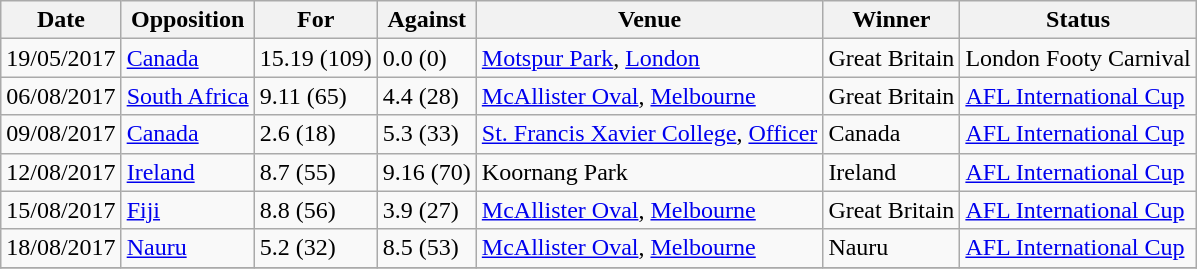<table class="wikitable sortable">
<tr>
<th>Date</th>
<th>Opposition</th>
<th>For</th>
<th>Against</th>
<th>Venue</th>
<th>Winner</th>
<th>Status</th>
</tr>
<tr>
<td>19/05/2017</td>
<td><a href='#'>Canada</a> </td>
<td>15.19 (109)</td>
<td>0.0 (0)</td>
<td><a href='#'>Motspur Park</a>, <a href='#'>London</a></td>
<td>Great Britain</td>
<td>London Footy Carnival</td>
</tr>
<tr>
<td>06/08/2017</td>
<td><a href='#'>South Africa</a> </td>
<td>9.11 (65)</td>
<td>4.4 (28)</td>
<td><a href='#'>McAllister Oval</a>, <a href='#'>Melbourne</a></td>
<td>Great Britain</td>
<td><a href='#'>AFL International Cup</a></td>
</tr>
<tr>
<td>09/08/2017</td>
<td><a href='#'>Canada</a> </td>
<td>2.6 (18)</td>
<td>5.3 (33)</td>
<td><a href='#'>St. Francis Xavier College</a>, <a href='#'>Officer</a></td>
<td>Canada</td>
<td><a href='#'>AFL International Cup</a></td>
</tr>
<tr>
<td>12/08/2017</td>
<td><a href='#'>Ireland</a> </td>
<td>8.7 (55)</td>
<td>9.16 (70)</td>
<td>Koornang Park</td>
<td>Ireland</td>
<td><a href='#'>AFL International Cup</a></td>
</tr>
<tr>
<td>15/08/2017</td>
<td><a href='#'>Fiji</a> </td>
<td>8.8 (56)</td>
<td>3.9 (27)</td>
<td><a href='#'>McAllister Oval</a>, <a href='#'>Melbourne</a></td>
<td>Great Britain</td>
<td><a href='#'>AFL International Cup</a></td>
</tr>
<tr>
<td>18/08/2017</td>
<td><a href='#'>Nauru</a> </td>
<td>5.2 (32)</td>
<td>8.5 (53)</td>
<td><a href='#'>McAllister Oval</a>, <a href='#'>Melbourne</a></td>
<td>Nauru</td>
<td><a href='#'>AFL International Cup</a></td>
</tr>
<tr>
</tr>
</table>
